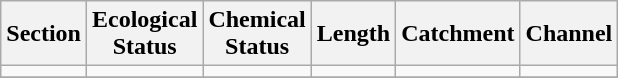<table class="wikitable">
<tr>
<th>Section</th>
<th>Ecological<br>Status</th>
<th>Chemical<br>Status</th>
<th>Length</th>
<th>Catchment</th>
<th>Channel</th>
</tr>
<tr>
<td></td>
<td></td>
<td></td>
<td></td>
<td></td>
<td></td>
</tr>
<tr>
</tr>
</table>
